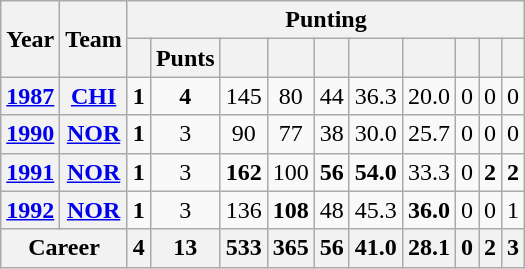<table class=wikitable style="text-align:center;">
<tr>
<th rowspan="2">Year</th>
<th rowspan="2">Team</th>
<th colspan="10">Punting</th>
</tr>
<tr>
<th></th>
<th>Punts</th>
<th></th>
<th></th>
<th></th>
<th></th>
<th></th>
<th></th>
<th></th>
<th></th>
</tr>
<tr>
<th><a href='#'>1987</a></th>
<th><a href='#'>CHI</a></th>
<td><strong>1</strong></td>
<td><strong>4</strong></td>
<td>145</td>
<td>80</td>
<td>44</td>
<td>36.3</td>
<td>20.0</td>
<td>0</td>
<td>0</td>
<td>0</td>
</tr>
<tr>
<th><a href='#'>1990</a></th>
<th><a href='#'>NOR</a></th>
<td><strong>1</strong></td>
<td>3</td>
<td>90</td>
<td>77</td>
<td>38</td>
<td>30.0</td>
<td>25.7</td>
<td>0</td>
<td>0</td>
<td>0</td>
</tr>
<tr>
<th><a href='#'>1991</a></th>
<th><a href='#'>NOR</a></th>
<td><strong>1</strong></td>
<td>3</td>
<td><strong>162</strong></td>
<td>100</td>
<td><strong>56</strong></td>
<td><strong>54.0</strong></td>
<td>33.3</td>
<td>0</td>
<td><strong>2</strong></td>
<td><strong>2</strong></td>
</tr>
<tr>
<th><a href='#'>1992</a></th>
<th><a href='#'>NOR</a></th>
<td><strong>1</strong></td>
<td>3</td>
<td>136</td>
<td><strong>108</strong></td>
<td>48</td>
<td>45.3</td>
<td><strong>36.0</strong></td>
<td>0</td>
<td>0</td>
<td>1</td>
</tr>
<tr>
<th colspan="2">Career</th>
<th>4</th>
<th>13</th>
<th>533</th>
<th>365</th>
<th>56</th>
<th>41.0</th>
<th>28.1</th>
<th>0</th>
<th>2</th>
<th>3</th>
</tr>
</table>
